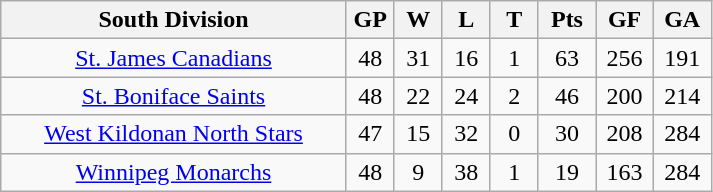<table class="wikitable" style="text-align:center">
<tr>
<th width="45%">South Division</th>
<th width="6.25%">GP</th>
<th width="6.25%">W</th>
<th width="6.25%">L</th>
<th width="6.25%">T</th>
<th width="7.5%">Pts</th>
<th width="7.5%">GF</th>
<th width="7.5%">GA</th>
</tr>
<tr>
<td><a href='#'>St. James Canadians</a></td>
<td>48</td>
<td>31</td>
<td>16</td>
<td>1</td>
<td>63</td>
<td>256</td>
<td>191</td>
</tr>
<tr>
<td><a href='#'>St. Boniface Saints</a></td>
<td>48</td>
<td>22</td>
<td>24</td>
<td>2</td>
<td>46</td>
<td>200</td>
<td>214</td>
</tr>
<tr>
<td><a href='#'>West Kildonan North Stars</a></td>
<td>47</td>
<td>15</td>
<td>32</td>
<td>0</td>
<td>30</td>
<td>208</td>
<td>284</td>
</tr>
<tr>
<td><a href='#'>Winnipeg Monarchs</a></td>
<td>48</td>
<td>9</td>
<td>38</td>
<td>1</td>
<td>19</td>
<td>163</td>
<td>284</td>
</tr>
</table>
